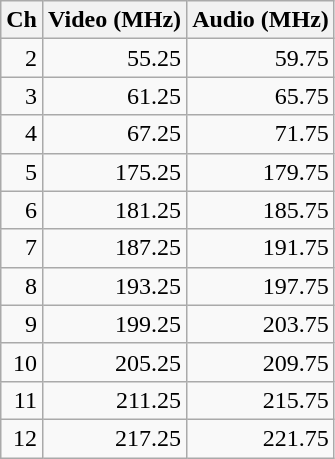<table class="wikitable" style="text-align:right">
<tr>
<th>Ch</th>
<th>Video (MHz)</th>
<th>Audio (MHz)</th>
</tr>
<tr>
<td>2</td>
<td>55.25</td>
<td>59.75</td>
</tr>
<tr>
<td>3</td>
<td>61.25</td>
<td>65.75</td>
</tr>
<tr>
<td>4</td>
<td>67.25</td>
<td>71.75</td>
</tr>
<tr>
<td>5</td>
<td>175.25</td>
<td>179.75</td>
</tr>
<tr>
<td>6</td>
<td>181.25</td>
<td>185.75</td>
</tr>
<tr>
<td>7</td>
<td>187.25</td>
<td>191.75</td>
</tr>
<tr>
<td>8</td>
<td>193.25</td>
<td>197.75</td>
</tr>
<tr>
<td>9</td>
<td>199.25</td>
<td>203.75</td>
</tr>
<tr>
<td>10</td>
<td>205.25</td>
<td>209.75</td>
</tr>
<tr>
<td>11</td>
<td>211.25</td>
<td>215.75</td>
</tr>
<tr>
<td>12</td>
<td>217.25</td>
<td>221.75</td>
</tr>
</table>
